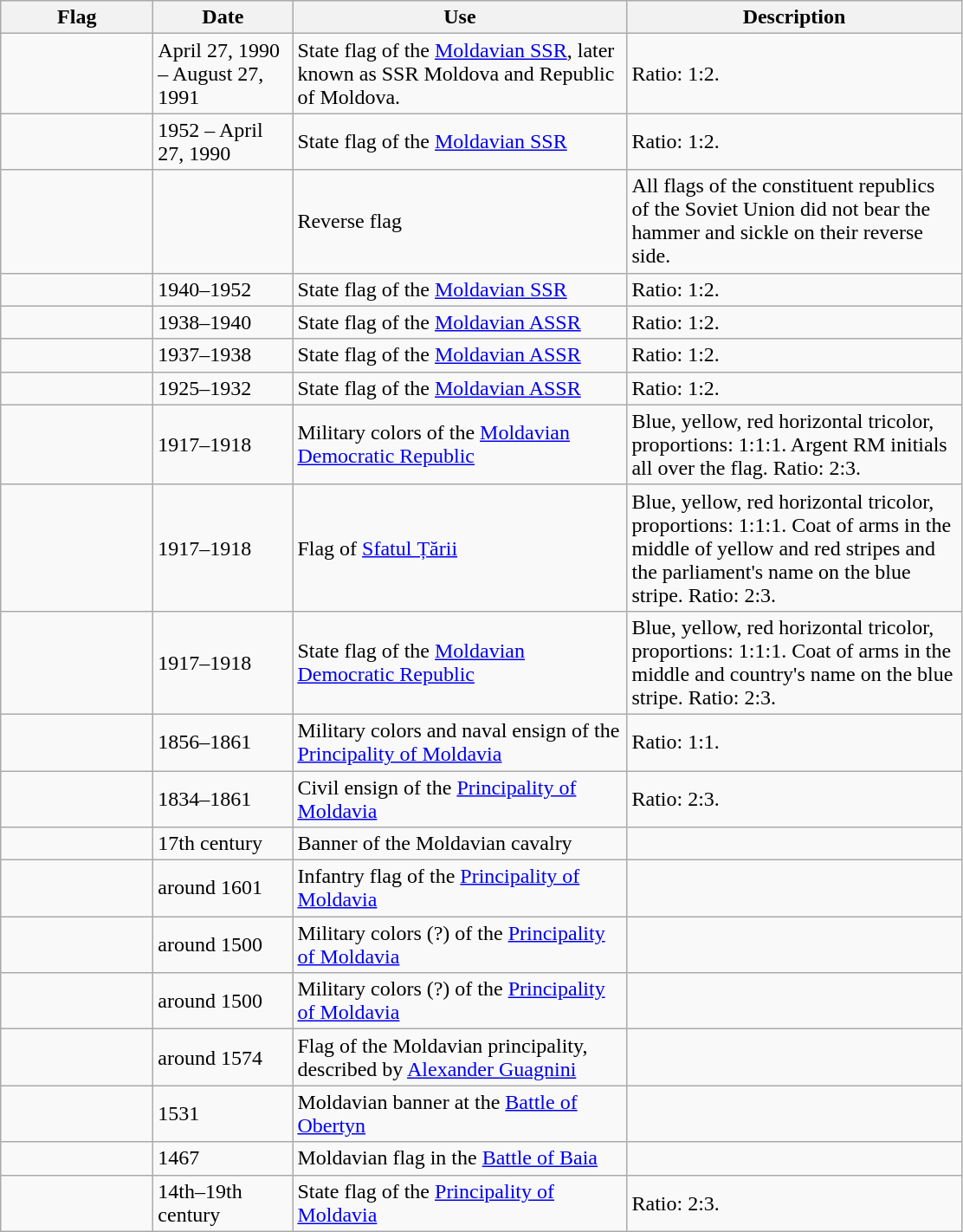<table class="wikitable">
<tr>
<th width="110">Flag</th>
<th width="100">Date</th>
<th width="250">Use</th>
<th width="250">Description</th>
</tr>
<tr>
<td></td>
<td>April 27, 1990 – August 27, 1991</td>
<td>State flag of the <a href='#'>Moldavian SSR</a>, later known as SSR Moldova and Republic of Moldova.</td>
<td>Ratio: 1:2.</td>
</tr>
<tr>
<td></td>
<td>1952 – April 27, 1990</td>
<td>State flag of the <a href='#'>Moldavian SSR</a></td>
<td>Ratio: 1:2.</td>
</tr>
<tr>
<td></td>
<td></td>
<td> Reverse flag</td>
<td>All flags of the constituent republics of the Soviet Union did not bear the hammer and sickle on their reverse side.</td>
</tr>
<tr>
<td></td>
<td>1940–1952</td>
<td>State flag of the <a href='#'>Moldavian SSR</a></td>
<td>Ratio: 1:2.</td>
</tr>
<tr>
<td></td>
<td>1938–1940</td>
<td>State flag of the <a href='#'>Moldavian ASSR</a></td>
<td>Ratio: 1:2.</td>
</tr>
<tr>
<td></td>
<td>1937–1938</td>
<td>State flag of the <a href='#'>Moldavian ASSR</a></td>
<td>Ratio: 1:2.</td>
</tr>
<tr>
<td></td>
<td>1925–1932</td>
<td>State flag of the <a href='#'>Moldavian ASSR</a></td>
<td>Ratio: 1:2.</td>
</tr>
<tr>
<td></td>
<td>1917–1918</td>
<td>Military colors of the <a href='#'>Moldavian Democratic Republic</a></td>
<td>Blue, yellow, red horizontal tricolor, proportions: 1:1:1. Argent RM initials all over the flag. Ratio: 2:3.</td>
</tr>
<tr>
<td></td>
<td>1917–1918</td>
<td>Flag of <a href='#'>Sfatul Țării</a></td>
<td>Blue, yellow, red horizontal tricolor, proportions: 1:1:1. Coat of arms in the middle of yellow and red stripes and the parliament's name on the blue stripe. Ratio: 2:3.</td>
</tr>
<tr>
<td></td>
<td>1917–1918</td>
<td>State flag of the <a href='#'>Moldavian Democratic Republic</a></td>
<td>Blue, yellow, red horizontal tricolor, proportions: 1:1:1. Coat of arms in the middle and country's name on the blue stripe. Ratio: 2:3.</td>
</tr>
<tr>
<td></td>
<td>1856–1861</td>
<td>Military colors and naval ensign of the <a href='#'>Principality of Moldavia</a></td>
<td>Ratio: 1:1.</td>
</tr>
<tr>
<td></td>
<td>1834–1861</td>
<td>Civil ensign of the <a href='#'>Principality of Moldavia</a></td>
<td>Ratio: 2:3.</td>
</tr>
<tr>
<td></td>
<td>17th century</td>
<td>Banner of the Moldavian cavalry</td>
<td></td>
</tr>
<tr>
<td></td>
<td>around 1601</td>
<td>Infantry flag of the <a href='#'>Principality of Moldavia</a></td>
<td></td>
</tr>
<tr>
<td></td>
<td>around 1500</td>
<td>Military colors (?) of the <a href='#'>Principality of Moldavia</a></td>
<td></td>
</tr>
<tr>
<td></td>
<td>around 1500</td>
<td>Military colors (?) of the <a href='#'>Principality of Moldavia</a></td>
<td></td>
</tr>
<tr>
<td></td>
<td>around 1574</td>
<td>Flag of the Moldavian principality, described by <a href='#'>Alexander Guagnini</a></td>
<td></td>
</tr>
<tr>
<td></td>
<td>1531</td>
<td>Moldavian banner at the <a href='#'>Battle of Obertyn</a></td>
<td></td>
</tr>
<tr>
<td></td>
<td>1467</td>
<td>Moldavian flag in the <a href='#'>Battle of Baia</a></td>
<td></td>
</tr>
<tr>
<td></td>
<td>14th–19th century</td>
<td>State flag of the <a href='#'>Principality of Moldavia</a></td>
<td>Ratio: 2:3.</td>
</tr>
</table>
